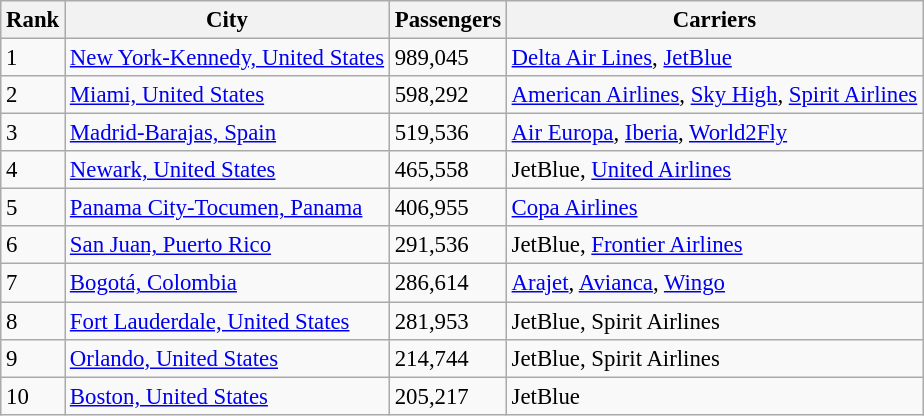<table class="wikitable sortable" style="font-size: 95%;">
<tr>
<th>Rank</th>
<th>City</th>
<th>Passengers</th>
<th>Carriers</th>
</tr>
<tr>
<td>1</td>
<td> <a href='#'>New York-Kennedy, United States</a></td>
<td>989,045</td>
<td><a href='#'>Delta Air Lines</a>, <a href='#'>JetBlue</a></td>
</tr>
<tr>
<td>2</td>
<td> <a href='#'>Miami, United States</a></td>
<td>598,292</td>
<td><a href='#'>American Airlines</a>, <a href='#'>Sky High</a>, <a href='#'>Spirit Airlines</a></td>
</tr>
<tr>
<td>3</td>
<td> <a href='#'>Madrid-Barajas, Spain</a></td>
<td>519,536</td>
<td><a href='#'>Air Europa</a>, <a href='#'>Iberia</a>, <a href='#'>World2Fly</a></td>
</tr>
<tr>
<td>4</td>
<td> <a href='#'>Newark, United States</a></td>
<td>465,558</td>
<td>JetBlue, <a href='#'>United Airlines</a></td>
</tr>
<tr>
<td>5</td>
<td> <a href='#'>Panama City-Tocumen, Panama</a></td>
<td>406,955</td>
<td><a href='#'>Copa Airlines</a></td>
</tr>
<tr>
<td>6</td>
<td> <a href='#'>San Juan, Puerto Rico</a></td>
<td>291,536</td>
<td>JetBlue, <a href='#'>Frontier Airlines</a></td>
</tr>
<tr>
<td>7</td>
<td> <a href='#'>Bogotá, Colombia</a></td>
<td>286,614</td>
<td><a href='#'>Arajet</a>, <a href='#'>Avianca</a>, <a href='#'>Wingo</a></td>
</tr>
<tr>
<td>8</td>
<td> <a href='#'>Fort Lauderdale, United States</a></td>
<td>281,953</td>
<td>JetBlue, Spirit Airlines</td>
</tr>
<tr>
<td>9</td>
<td> <a href='#'>Orlando, United States</a></td>
<td>214,744</td>
<td>JetBlue, Spirit Airlines</td>
</tr>
<tr>
<td>10</td>
<td> <a href='#'>Boston, United States</a></td>
<td>205,217</td>
<td>JetBlue</td>
</tr>
</table>
